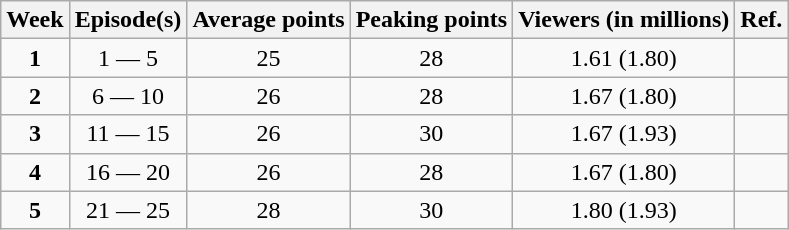<table class="wikitable" style="text-align:center;">
<tr>
<th>Week</th>
<th>Episode(s)</th>
<th>Average points</th>
<th>Peaking points</th>
<th>Viewers (in millions)</th>
<th>Ref.</th>
</tr>
<tr>
<td><strong>1</strong></td>
<td>1 — 5</td>
<td>25</td>
<td>28</td>
<td>1.61 (1.80)</td>
<td></td>
</tr>
<tr>
<td><strong>2</strong></td>
<td>6 — 10</td>
<td>26</td>
<td>28</td>
<td>1.67 (1.80)</td>
<td></td>
</tr>
<tr>
<td><strong>3</strong></td>
<td>11 — 15</td>
<td>26</td>
<td>30</td>
<td>1.67 (1.93)</td>
<td></td>
</tr>
<tr>
<td><strong>4</strong></td>
<td>16 — 20</td>
<td>26</td>
<td>28</td>
<td>1.67 (1.80)</td>
<td></td>
</tr>
<tr>
<td><strong>5</strong></td>
<td>21 — 25</td>
<td>28</td>
<td>30</td>
<td>1.80 (1.93)</td>
<td></td>
</tr>
</table>
